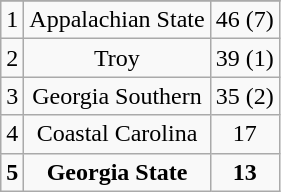<table class="wikitable" style="display: inline-table;">
<tr align="center">
</tr>
<tr align="center">
<td>1</td>
<td>Appalachian State</td>
<td>46 (7)</td>
</tr>
<tr align="center">
<td>2</td>
<td>Troy</td>
<td>39 (1)</td>
</tr>
<tr align="center">
<td>3</td>
<td>Georgia Southern</td>
<td>35 (2)</td>
</tr>
<tr align="center">
<td>4</td>
<td>Coastal Carolina</td>
<td>17</td>
</tr>
<tr align="center">
<td><strong>5</strong></td>
<td><strong>Georgia State</strong></td>
<td><strong>13</strong></td>
</tr>
</table>
